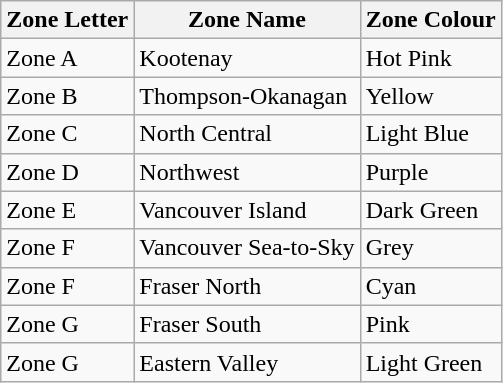<table class="wikitable">
<tr>
<th>Zone Letter</th>
<th>Zone Name</th>
<th>Zone Colour</th>
</tr>
<tr>
<td>Zone A</td>
<td>Kootenay</td>
<td>Hot Pink</td>
</tr>
<tr>
<td>Zone B</td>
<td>Thompson-Okanagan</td>
<td>Yellow</td>
</tr>
<tr>
<td>Zone C</td>
<td>North Central</td>
<td>Light Blue</td>
</tr>
<tr>
<td>Zone D</td>
<td>Northwest</td>
<td>Purple</td>
</tr>
<tr>
<td>Zone E</td>
<td>Vancouver Island</td>
<td>Dark Green</td>
</tr>
<tr>
<td>Zone F</td>
<td>Vancouver Sea-to-Sky</td>
<td>Grey</td>
</tr>
<tr>
<td>Zone F</td>
<td>Fraser North</td>
<td>Cyan</td>
</tr>
<tr>
<td>Zone G</td>
<td>Fraser South</td>
<td>Pink</td>
</tr>
<tr>
<td>Zone G</td>
<td>Eastern Valley</td>
<td>Light Green</td>
</tr>
</table>
